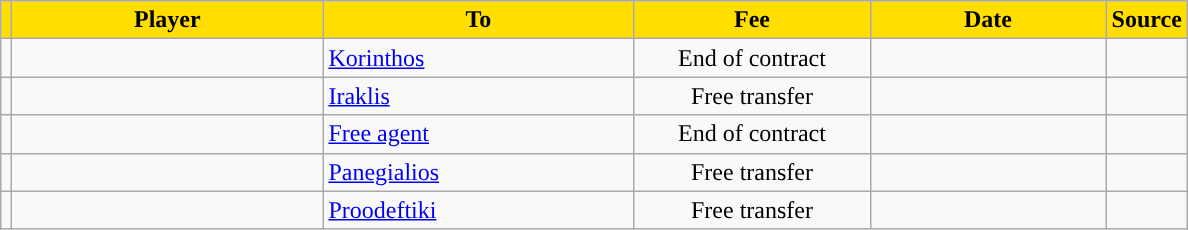<table class="wikitable sortable">
<tr>
<th style="background:#FFDE00"></th>
<th width=200 style="background:#FFDE00">Player</th>
<th width=200 style="background:#FFDE00">To</th>
<th width=150 style="background:#FFDE00">Fee</th>
<th width=150 style="background:#FFDE00">Date</th>
<th style="background:#FFDE00">Source</th>
</tr>
<tr>
<td align=center></td>
<td></td>
<td> <a href='#'>Korinthos</a></td>
<td align=center>End of contract</td>
<td align=center></td>
<td align=center></td>
</tr>
<tr>
<td align=center></td>
<td></td>
<td> <a href='#'>Iraklis</a></td>
<td align=center>Free transfer</td>
<td align=center></td>
<td align=center></td>
</tr>
<tr>
<td align=center></td>
<td></td>
<td><a href='#'>Free agent</a></td>
<td align=center>End of contract</td>
<td align=center></td>
<td align=center></td>
</tr>
<tr>
<td align=center></td>
<td></td>
<td> <a href='#'>Panegialios</a></td>
<td align=center>Free transfer</td>
<td align=center></td>
<td align=center></td>
</tr>
<tr>
<td align=center></td>
<td></td>
<td> <a href='#'>Proodeftiki</a></td>
<td align=center>Free transfer</td>
<td align=center></td>
<td align=center></td>
</tr>
</table>
